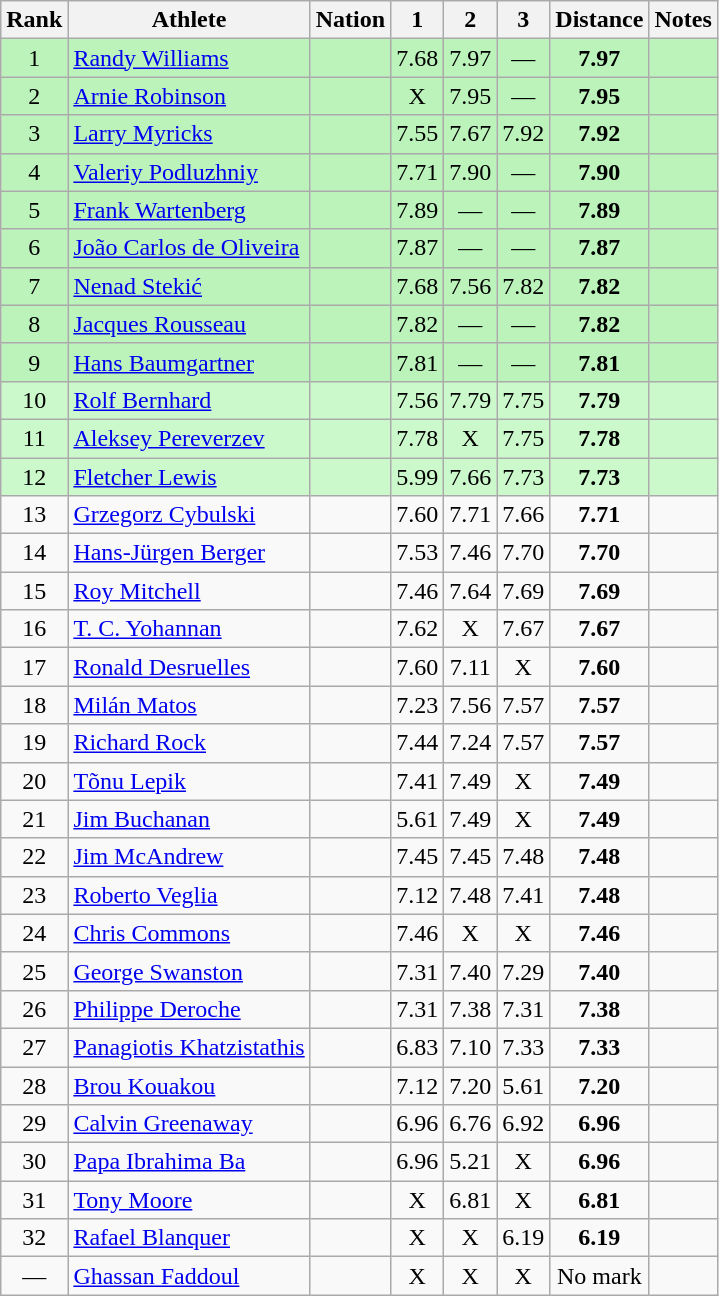<table class="wikitable sortable" style="text-align:center">
<tr>
<th>Rank</th>
<th>Athlete</th>
<th>Nation</th>
<th>1</th>
<th>2</th>
<th>3</th>
<th>Distance</th>
<th>Notes</th>
</tr>
<tr style="background:#bbf3bb;">
<td>1</td>
<td align=left><a href='#'>Randy Williams</a></td>
<td align=left></td>
<td>7.68</td>
<td>7.97</td>
<td data-sort-value=1.00>—</td>
<td><strong>7.97</strong></td>
<td></td>
</tr>
<tr style="background:#bbf3bb;">
<td>2</td>
<td align=left><a href='#'>Arnie Robinson</a></td>
<td align=left></td>
<td data-sort-value=1.00>X</td>
<td>7.95</td>
<td data-sort-value=1.00>—</td>
<td><strong>7.95</strong></td>
<td></td>
</tr>
<tr style="background:#bbf3bb;">
<td>3</td>
<td align=left><a href='#'>Larry Myricks</a></td>
<td align=left></td>
<td>7.55</td>
<td>7.67</td>
<td>7.92</td>
<td><strong>7.92</strong></td>
<td></td>
</tr>
<tr style="background:#bbf3bb;">
<td>4</td>
<td align=left><a href='#'>Valeriy Podluzhniy</a></td>
<td align=left></td>
<td>7.71</td>
<td>7.90</td>
<td data-sort-value=1.00>—</td>
<td><strong>7.90</strong></td>
<td></td>
</tr>
<tr style="background:#bbf3bb;">
<td>5</td>
<td align=left><a href='#'>Frank Wartenberg</a></td>
<td align=left></td>
<td>7.89</td>
<td data-sort-value=1.00>—</td>
<td data-sort-value=1.00>—</td>
<td><strong>7.89</strong></td>
<td></td>
</tr>
<tr style="background:#bbf3bb;">
<td>6</td>
<td align=left><a href='#'>João Carlos de Oliveira</a></td>
<td align=left></td>
<td>7.87</td>
<td data-sort-value=1.00>—</td>
<td data-sort-value=1.00>—</td>
<td><strong>7.87</strong></td>
<td></td>
</tr>
<tr style="background:#bbf3bb;">
<td>7</td>
<td align=left><a href='#'>Nenad Stekić</a></td>
<td align=left></td>
<td>7.68</td>
<td>7.56</td>
<td>7.82</td>
<td><strong>7.82</strong></td>
<td></td>
</tr>
<tr style="background:#bbf3bb;">
<td>8</td>
<td align=left><a href='#'>Jacques Rousseau</a></td>
<td align=left></td>
<td>7.82</td>
<td data-sort-value=1.00>—</td>
<td data-sort-value=1.00>—</td>
<td><strong>7.82</strong></td>
<td></td>
</tr>
<tr style="background:#bbf3bb;">
<td>9</td>
<td align=left><a href='#'>Hans Baumgartner</a></td>
<td align=left></td>
<td>7.81</td>
<td data-sort-value=1.00>—</td>
<td data-sort-value=1.00>—</td>
<td><strong>7.81</strong></td>
<td></td>
</tr>
<tr style="background:#ccf9cc;">
<td>10</td>
<td align=left><a href='#'>Rolf Bernhard</a></td>
<td align=left></td>
<td>7.56</td>
<td>7.79</td>
<td>7.75</td>
<td><strong>7.79</strong></td>
<td></td>
</tr>
<tr style="background:#ccf9cc;">
<td>11</td>
<td align=left><a href='#'>Aleksey Pereverzev</a></td>
<td align=left></td>
<td>7.78</td>
<td data-sort-value=1.00>X</td>
<td>7.75</td>
<td><strong>7.78</strong></td>
<td></td>
</tr>
<tr style="background:#ccf9cc;">
<td>12</td>
<td align=left><a href='#'>Fletcher Lewis</a></td>
<td align=left></td>
<td>5.99</td>
<td>7.66</td>
<td>7.73</td>
<td><strong>7.73</strong></td>
<td></td>
</tr>
<tr>
<td>13</td>
<td align=left><a href='#'>Grzegorz Cybulski</a></td>
<td align=left></td>
<td>7.60</td>
<td>7.71</td>
<td>7.66</td>
<td><strong>7.71</strong></td>
<td></td>
</tr>
<tr>
<td>14</td>
<td align=left><a href='#'>Hans-Jürgen Berger</a></td>
<td align=left></td>
<td>7.53</td>
<td>7.46</td>
<td>7.70</td>
<td><strong>7.70</strong></td>
<td></td>
</tr>
<tr>
<td>15</td>
<td align=left><a href='#'>Roy Mitchell</a></td>
<td align=left></td>
<td>7.46</td>
<td>7.64</td>
<td>7.69</td>
<td><strong>7.69</strong></td>
<td></td>
</tr>
<tr>
<td>16</td>
<td align=left><a href='#'>T. C. Yohannan</a></td>
<td align=left></td>
<td>7.62</td>
<td>X</td>
<td>7.67</td>
<td><strong>7.67</strong></td>
<td></td>
</tr>
<tr>
<td>17</td>
<td align=left><a href='#'>Ronald Desruelles</a></td>
<td align=left></td>
<td>7.60</td>
<td>7.11</td>
<td data-sort-value=1.00>X</td>
<td><strong>7.60</strong></td>
<td></td>
</tr>
<tr>
<td>18</td>
<td align=left><a href='#'>Milán Matos</a></td>
<td align=left></td>
<td>7.23</td>
<td>7.56</td>
<td>7.57</td>
<td><strong>7.57</strong></td>
<td></td>
</tr>
<tr>
<td>19</td>
<td align=left><a href='#'>Richard Rock</a></td>
<td align=left></td>
<td>7.44</td>
<td>7.24</td>
<td>7.57</td>
<td><strong>7.57</strong></td>
<td></td>
</tr>
<tr>
<td>20</td>
<td align=left><a href='#'>Tõnu Lepik</a></td>
<td align=left></td>
<td>7.41</td>
<td>7.49</td>
<td data-sort-value=1.00>X</td>
<td><strong>7.49</strong></td>
<td></td>
</tr>
<tr>
<td>21</td>
<td align=left><a href='#'>Jim Buchanan</a></td>
<td align=left></td>
<td>5.61</td>
<td>7.49</td>
<td data-sort-value=1.00>X</td>
<td><strong>7.49</strong></td>
<td></td>
</tr>
<tr>
<td>22</td>
<td align=left><a href='#'>Jim McAndrew</a></td>
<td align=left></td>
<td>7.45</td>
<td>7.45</td>
<td>7.48</td>
<td><strong>7.48</strong></td>
<td></td>
</tr>
<tr>
<td>23</td>
<td align=left><a href='#'>Roberto Veglia</a></td>
<td align=left></td>
<td>7.12</td>
<td>7.48</td>
<td>7.41</td>
<td><strong>7.48</strong></td>
<td></td>
</tr>
<tr>
<td>24</td>
<td align=left><a href='#'>Chris Commons</a></td>
<td align=left></td>
<td>7.46</td>
<td data-sort-value=1.00>X</td>
<td data-sort-value=1.00>X</td>
<td><strong>7.46</strong></td>
<td></td>
</tr>
<tr>
<td>25</td>
<td align=left><a href='#'>George Swanston</a></td>
<td align=left></td>
<td>7.31</td>
<td>7.40</td>
<td>7.29</td>
<td><strong>7.40</strong></td>
<td></td>
</tr>
<tr>
<td>26</td>
<td align=left><a href='#'>Philippe Deroche</a></td>
<td align=left></td>
<td>7.31</td>
<td>7.38</td>
<td>7.31</td>
<td><strong>7.38</strong></td>
<td></td>
</tr>
<tr>
<td>27</td>
<td align=left><a href='#'>Panagiotis Khatzistathis</a></td>
<td align=left></td>
<td>6.83</td>
<td>7.10</td>
<td>7.33</td>
<td><strong>7.33</strong></td>
<td></td>
</tr>
<tr>
<td>28</td>
<td align=left><a href='#'>Brou Kouakou</a></td>
<td align=left></td>
<td>7.12</td>
<td>7.20</td>
<td>5.61</td>
<td><strong>7.20</strong></td>
<td></td>
</tr>
<tr>
<td>29</td>
<td align=left><a href='#'>Calvin Greenaway</a></td>
<td align=left></td>
<td>6.96</td>
<td>6.76</td>
<td>6.92</td>
<td><strong>6.96</strong></td>
<td></td>
</tr>
<tr>
<td>30</td>
<td align=left><a href='#'>Papa Ibrahima Ba</a></td>
<td align=left></td>
<td>6.96</td>
<td>5.21</td>
<td data-sort-value=1.00>X</td>
<td><strong>6.96</strong></td>
<td></td>
</tr>
<tr>
<td>31</td>
<td align=left><a href='#'>Tony Moore</a></td>
<td align=left></td>
<td data-sort-value=1.00>X</td>
<td>6.81</td>
<td data-sort-value=1.00>X</td>
<td><strong>6.81</strong></td>
<td></td>
</tr>
<tr>
<td>32</td>
<td align=left><a href='#'>Rafael Blanquer</a></td>
<td align=left></td>
<td data-sort-value=1.00>X</td>
<td data-sort-value=1.00>X</td>
<td>6.19</td>
<td><strong>6.19</strong></td>
<td></td>
</tr>
<tr>
<td data-sort-value=33>—</td>
<td align=left><a href='#'>Ghassan Faddoul</a></td>
<td align=left></td>
<td data-sort-value=1.00>X</td>
<td data-sort-value=1.00>X</td>
<td data-sort-value=1.00>X</td>
<td data-sort-value=1.00>No mark</td>
<td></td>
</tr>
</table>
